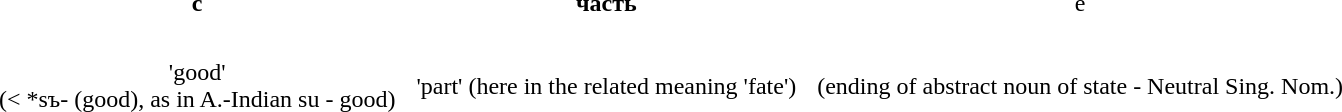<table align=center cellpadding=6   style="text-align: center">
<tr>
<td><strong>с</strong></td>
<td><strong>часть</strong></td>
<td>е</td>
</tr>
<tr>
<td></td>
<td></td>
<td></td>
</tr>
<tr>
<td>'good'<br>(< *sъ- (good), as in A.-Indian su - good)</td>
<td>'part' (here in the related meaning 'fate')</td>
<td>(ending of abstract noun of state - Neutral Sing. Nom.)</td>
</tr>
</table>
